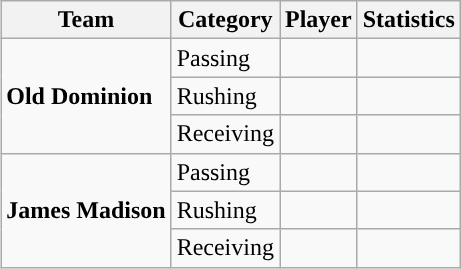<table class="wikitable" style="float: right;">
<tr>
<th>Team</th>
<th>Category</th>
<th>Player</th>
<th>Statistics</th>
</tr>
<tr>
<td rowspan=3><strong>Old Dominion</strong></td>
<td>Passing</td>
<td></td>
<td></td>
</tr>
<tr>
<td>Rushing</td>
<td></td>
<td></td>
</tr>
<tr>
<td>Receiving</td>
<td></td>
<td></td>
</tr>
<tr>
<td rowspan=3><strong>James Madison</strong></td>
<td>Passing</td>
<td></td>
<td></td>
</tr>
<tr>
<td>Rushing</td>
<td></td>
<td></td>
</tr>
<tr>
<td>Receiving</td>
<td></td>
<td></td>
</tr>
</table>
